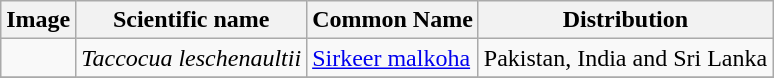<table class="wikitable">
<tr>
<th>Image</th>
<th>Scientific name</th>
<th>Common Name</th>
<th>Distribution</th>
</tr>
<tr>
<td></td>
<td><em>Taccocua leschenaultii</em></td>
<td><a href='#'>Sirkeer malkoha</a></td>
<td>Pakistan, India and Sri Lanka</td>
</tr>
<tr>
</tr>
</table>
